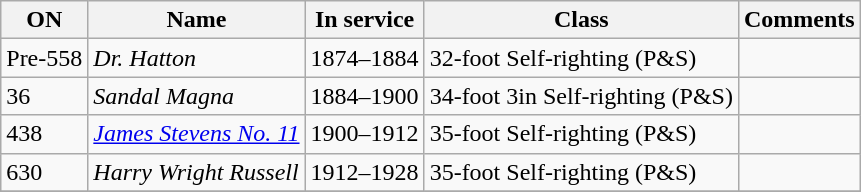<table class="wikitable">
<tr>
<th>ON</th>
<th>Name</th>
<th>In service</th>
<th>Class</th>
<th>Comments</th>
</tr>
<tr>
<td>Pre-558</td>
<td><em>Dr. Hatton</em></td>
<td>1874–1884</td>
<td>32-foot Self-righting (P&S)</td>
<td></td>
</tr>
<tr>
<td>36</td>
<td><em>Sandal Magna</em></td>
<td>1884–1900</td>
<td>34-foot 3in Self-righting (P&S)</td>
<td></td>
</tr>
<tr>
<td>438</td>
<td><a href='#'><em>James Stevens No. 11</em></a></td>
<td>1900–1912</td>
<td>35-foot Self-righting (P&S)</td>
<td></td>
</tr>
<tr>
<td>630</td>
<td><em>Harry Wright Russell</em></td>
<td>1912–1928</td>
<td>35-foot Self-righting (P&S)</td>
<td></td>
</tr>
<tr>
</tr>
</table>
